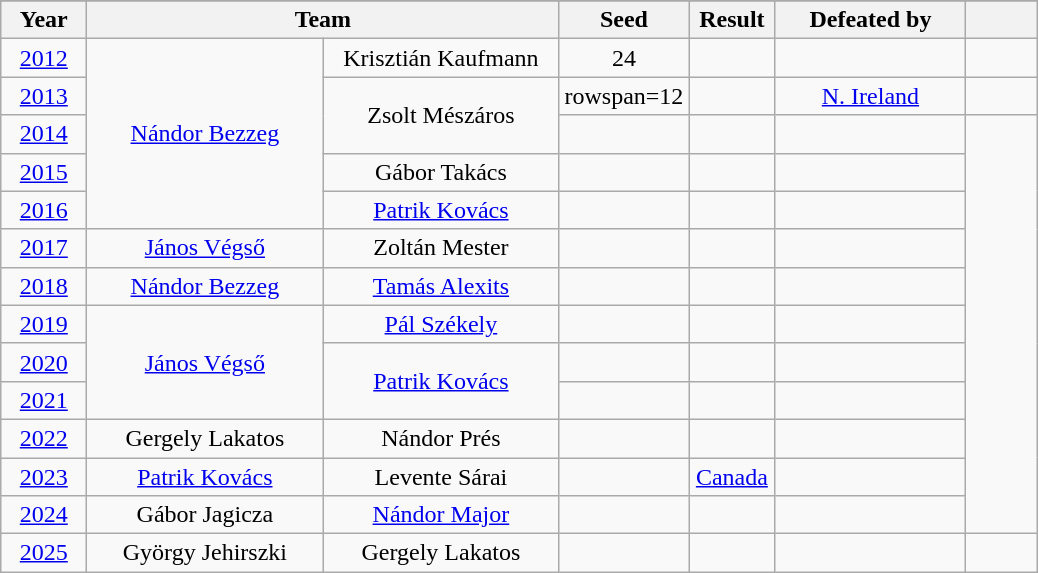<table class="wikitable" style="text-align: center;">
<tr style= "background: #e2e2e2;">
</tr>
<tr style="background: #efefef;">
<th width=50px>Year</th>
<th colspan="2">Team</th>
<th width=50px>Seed</th>
<th width=50px>Result</th>
<th width=120px>Defeated by</th>
<th width=40px></th>
</tr>
<tr>
<td><a href='#'>2012</a></td>
<td rowspan=5 width=150px><a href='#'>Nándor Bezzeg</a></td>
<td width=150px>Krisztián Kaufmann</td>
<td>24</td>
<td></td>
<td> </td>
<td></td>
</tr>
<tr>
<td><a href='#'>2013</a></td>
<td rowspan=2>Zsolt Mészáros</td>
<td>rowspan=12 </td>
<td></td>
<td> <a href='#'>N. Ireland</a><br> </td>
<td></td>
</tr>
<tr>
<td><a href='#'>2014</a></td>
<td></td>
<td> </td>
<td></td>
</tr>
<tr>
<td><a href='#'>2015</a></td>
<td>Gábor Takács</td>
<td></td>
<td> </td>
<td></td>
</tr>
<tr>
<td><a href='#'>2016</a></td>
<td><a href='#'>Patrik Kovács</a></td>
<td></td>
<td> </td>
<td></td>
</tr>
<tr>
<td><a href='#'>2017</a></td>
<td><a href='#'>János Végső</a></td>
<td>Zoltán Mester</td>
<td></td>
<td> </td>
<td></td>
</tr>
<tr>
<td><a href='#'>2018</a></td>
<td><a href='#'>Nándor Bezzeg</a></td>
<td><a href='#'>Tamás Alexits</a></td>
<td></td>
<td> </td>
<td></td>
</tr>
<tr>
<td><a href='#'>2019</a></td>
<td rowspan=3><a href='#'>János Végső</a></td>
<td><a href='#'>Pál Székely</a></td>
<td></td>
<td> </td>
<td></td>
</tr>
<tr>
<td><a href='#'>2020</a></td>
<td rowspan=2><a href='#'>Patrik Kovács</a></td>
<td></td>
<td> </td>
<td></td>
</tr>
<tr>
<td><a href='#'>2021</a></td>
<td></td>
<td> </td>
<td></td>
</tr>
<tr>
<td><a href='#'>2022</a></td>
<td>Gergely Lakatos</td>
<td>Nándor Prés</td>
<td></td>
<td> </td>
<td></td>
</tr>
<tr>
<td><a href='#'>2023</a></td>
<td><a href='#'>Patrik Kovács</a></td>
<td>Levente Sárai</td>
<td></td>
<td> <a href='#'>Canada</a></td>
<td></td>
</tr>
<tr>
<td><a href='#'>2024</a></td>
<td>Gábor Jagicza</td>
<td><a href='#'>Nándor Major</a></td>
<td></td>
<td> <br> </td>
<td></td>
</tr>
<tr>
<td><a href='#'>2025</a></td>
<td>György Jehirszki</td>
<td>Gergely Lakatos</td>
<td></td>
<td></td>
<td></td>
<td></td>
</tr>
</table>
